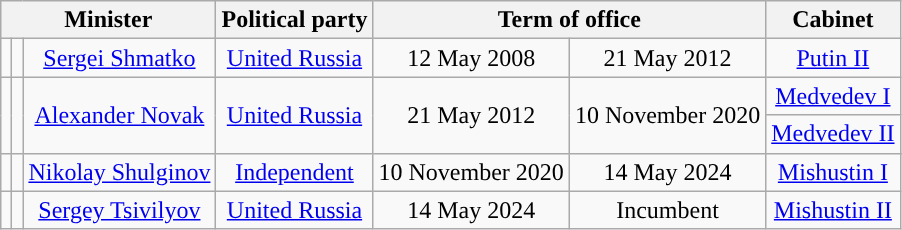<table class="wikitable" style="text-align:center;">
<tr>
<th colspan=3>Minister</th>
<th>Political party</th>
<th colspan=2>Term of office</th>
<th>Cabinet</th>
</tr>
<tr>
<td style="background: "></td>
<td></td>
<td><a href='#'>Sergei Shmatko</a></td>
<td><a href='#'>United Russia</a></td>
<td>12 May 2008</td>
<td>21 May 2012</td>
<td><a href='#'>Putin II</a></td>
</tr>
<tr>
<td rowspan=3 style="background: "></td>
<td rowspan=3></td>
<td rowspan=3><a href='#'>Alexander Novak</a></td>
<td rowspan=3><a href='#'>United Russia</a></td>
<td rowspan=3>21 May 2012</td>
<td rowspan=3>10 November 2020</td>
<td><a href='#'>Medvedev I</a></td>
</tr>
<tr>
<td><a href='#'>Medvedev II</a></td>
</tr>
<tr>
<td rowspan=2><a href='#'>Mishustin I</a></td>
</tr>
<tr>
<td style="background: "></td>
<td></td>
<td><a href='#'>Nikolay Shulginov</a></td>
<td><a href='#'>Independent</a></td>
<td>10 November 2020</td>
<td>14 May 2024</td>
</tr>
<tr>
<td style="background: "></td>
<td></td>
<td><a href='#'>Sergey Tsivilyov</a></td>
<td><a href='#'>United Russia</a></td>
<td>14 May 2024</td>
<td>Incumbent</td>
<td><a href='#'>Mishustin II</a></td>
</tr>
</table>
